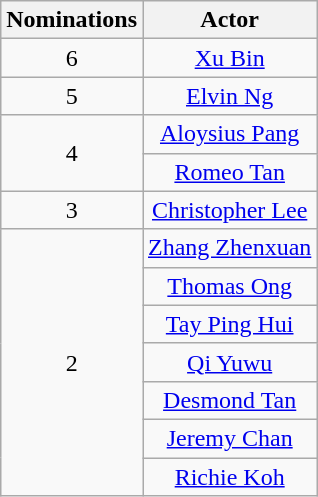<table class="wikitable" style="text-align:center;">
<tr>
<th scope="col" width="55">Nominations</th>
<th scope="col" align="center">Actor</th>
</tr>
<tr>
<td style="text-align:center">6</td>
<td><a href='#'>Xu Bin</a></td>
</tr>
<tr>
<td style="text-align:center">5</td>
<td><a href='#'>Elvin Ng</a></td>
</tr>
<tr>
<td rowspan=2 style="text-align:center">4</td>
<td><a href='#'>Aloysius Pang</a></td>
</tr>
<tr>
<td><a href='#'>Romeo Tan</a></td>
</tr>
<tr>
<td style="text-align:center">3</td>
<td><a href='#'>Christopher Lee</a></td>
</tr>
<tr>
<td rowspan=7 style="text-align:center">2</td>
<td><a href='#'>Zhang Zhenxuan</a></td>
</tr>
<tr>
<td><a href='#'>Thomas Ong</a></td>
</tr>
<tr>
<td><a href='#'>Tay Ping Hui</a></td>
</tr>
<tr>
<td><a href='#'>Qi Yuwu</a></td>
</tr>
<tr>
<td><a href='#'>Desmond Tan</a></td>
</tr>
<tr>
<td><a href='#'>Jeremy Chan</a></td>
</tr>
<tr>
<td><a href='#'>Richie Koh</a></td>
</tr>
</table>
